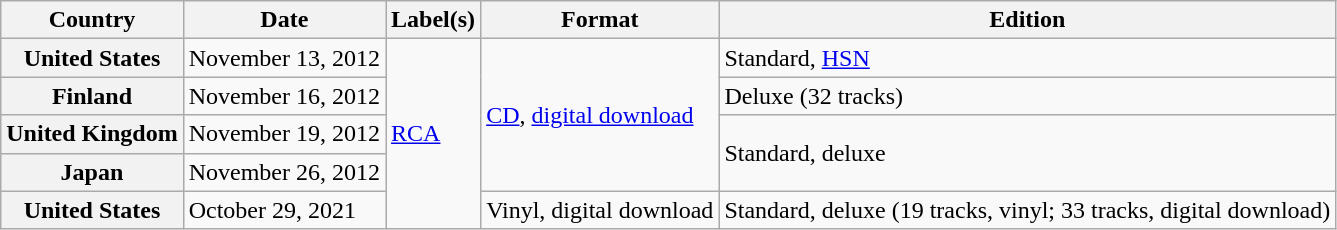<table class="wikitable plainrowheaders">
<tr>
<th scope="col">Country</th>
<th scope="col">Date</th>
<th scope="col">Label(s)</th>
<th scope="col">Format</th>
<th scope="col">Edition</th>
</tr>
<tr>
<th scope="row">United States</th>
<td>November 13, 2012</td>
<td rowspan="5"><a href='#'>RCA</a></td>
<td rowspan="4"><a href='#'>CD</a>, <a href='#'>digital download</a></td>
<td>Standard, <a href='#'>HSN</a></td>
</tr>
<tr>
<th scope="row">Finland</th>
<td>November 16, 2012</td>
<td>Deluxe (32 tracks)</td>
</tr>
<tr>
<th scope="row">United Kingdom</th>
<td>November 19, 2012</td>
<td rowspan="2">Standard, deluxe</td>
</tr>
<tr>
<th scope="row">Japan</th>
<td>November 26, 2012</td>
</tr>
<tr>
<th scope="row">United States</th>
<td>October 29, 2021</td>
<td>Vinyl, digital download</td>
<td>Standard, deluxe (19 tracks, vinyl; 33 tracks, digital download)</td>
</tr>
</table>
